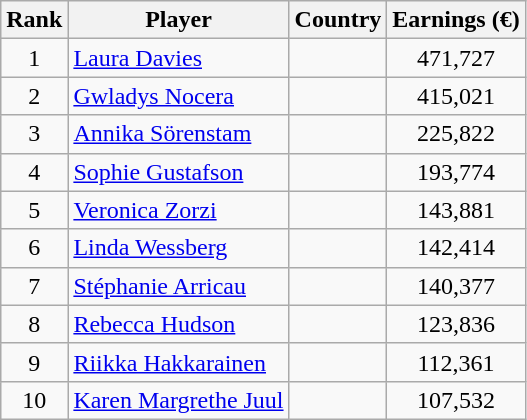<table class="wikitable">
<tr>
<th>Rank</th>
<th>Player</th>
<th>Country</th>
<th>Earnings (€)</th>
</tr>
<tr>
<td align=center>1</td>
<td><a href='#'>Laura Davies</a></td>
<td></td>
<td align=center>471,727</td>
</tr>
<tr>
<td align=center>2</td>
<td><a href='#'>Gwladys Nocera</a></td>
<td></td>
<td align=center>415,021</td>
</tr>
<tr>
<td align=center>3</td>
<td><a href='#'>Annika Sörenstam</a></td>
<td></td>
<td align=center>225,822</td>
</tr>
<tr>
<td align=center>4</td>
<td><a href='#'>Sophie Gustafson</a></td>
<td></td>
<td align=center>193,774</td>
</tr>
<tr>
<td align=center>5</td>
<td><a href='#'>Veronica Zorzi</a></td>
<td></td>
<td align=center>143,881</td>
</tr>
<tr>
<td align=center>6</td>
<td><a href='#'>Linda Wessberg</a></td>
<td></td>
<td align=center>142,414</td>
</tr>
<tr>
<td align=center>7</td>
<td><a href='#'>Stéphanie Arricau</a></td>
<td></td>
<td align=center>140,377</td>
</tr>
<tr>
<td align=center>8</td>
<td><a href='#'>Rebecca Hudson</a></td>
<td></td>
<td align=center>123,836</td>
</tr>
<tr>
<td align=center>9</td>
<td><a href='#'>Riikka Hakkarainen</a></td>
<td></td>
<td align=center>112,361</td>
</tr>
<tr>
<td align=center>10</td>
<td><a href='#'>Karen Margrethe Juul</a></td>
<td></td>
<td align=center>107,532</td>
</tr>
</table>
